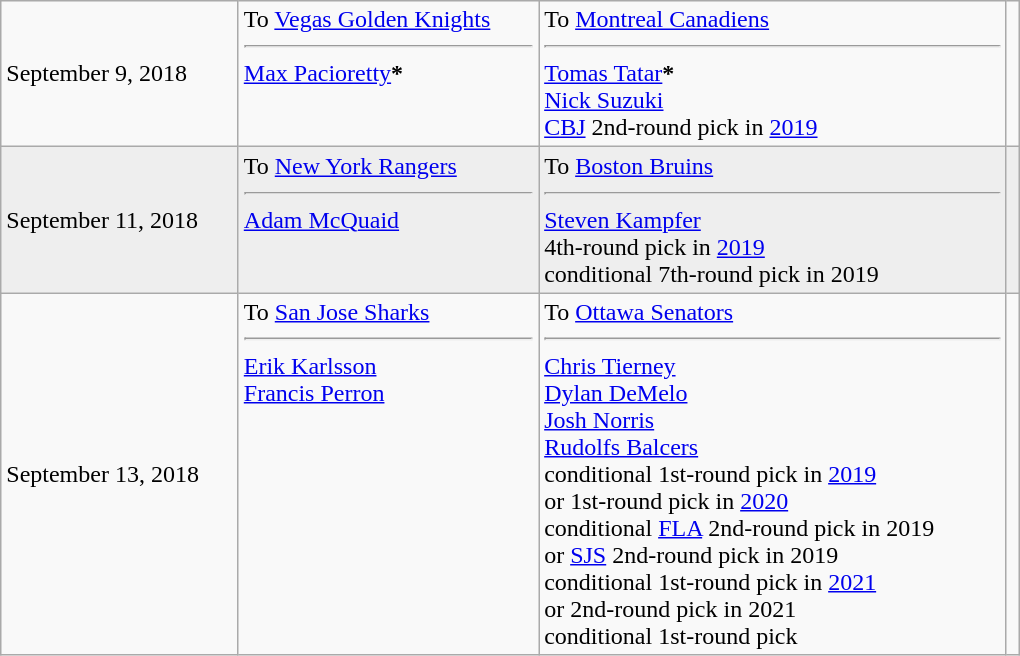<table class="wikitable" style="border:1px solid #999999; width:680px;">
<tr>
<td>September 9, 2018</td>
<td valign="top">To <a href='#'>Vegas Golden Knights</a><hr><a href='#'>Max Pacioretty</a><span><strong>*</strong></span></td>
<td valign="top">To <a href='#'>Montreal Canadiens</a><hr><a href='#'>Tomas Tatar</a><span><strong>*</strong></span><br><a href='#'>Nick Suzuki</a><br><a href='#'>CBJ</a> 2nd-round pick in <a href='#'>2019</a></td>
<td></td>
</tr>
<tr bgcolor="eeeeee">
<td>September 11, 2018</td>
<td valign="top">To <a href='#'>New York Rangers</a><hr><a href='#'>Adam McQuaid</a></td>
<td valign="top">To <a href='#'>Boston Bruins</a><hr><a href='#'>Steven Kampfer</a><br>4th-round pick in <a href='#'>2019</a><br><span>conditional</span> 7th-round pick in 2019</td>
<td></td>
</tr>
<tr>
<td>September 13, 2018</td>
<td valign="top">To <a href='#'>San Jose Sharks</a><hr><a href='#'>Erik Karlsson</a><br><a href='#'>Francis Perron</a></td>
<td valign="top">To <a href='#'>Ottawa Senators</a><hr><a href='#'>Chris Tierney</a><br><a href='#'>Dylan DeMelo</a><br><a href='#'>Josh Norris</a><br><a href='#'>Rudolfs Balcers</a><br><span>conditional</span> 1st-round pick in <a href='#'>2019</a><br>or 1st-round pick in <a href='#'>2020</a><br><span>conditional</span> <a href='#'>FLA</a> 2nd-round pick in 2019<br>or <a href='#'>SJS</a> 2nd-round pick in 2019<br><span>conditional</span> 1st-round pick in <a href='#'>2021</a><br>or 2nd-round pick in 2021<br><span>conditional</span>  1st-round pick</td>
<td></td>
</tr>
</table>
